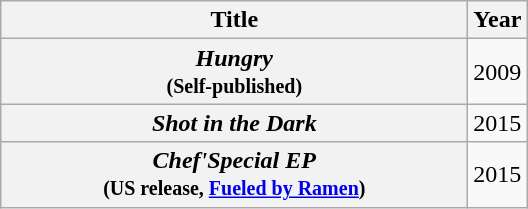<table class="wikitable plainrowheaders" border="1" style="text-align:center;">
<tr>
<th scope="col" style="width:19em;">Title</th>
<th scope="col">Year</th>
</tr>
<tr>
<th scope="row"><em>Hungry</em><br><small>(Self-published)</small></th>
<td>2009</td>
</tr>
<tr>
<th scope="row"><em>Shot in the Dark</em></th>
<td>2015</td>
</tr>
<tr>
<th scope="row"><em>Chef'Special EP</em> <br><small>(US release, <a href='#'>Fueled by Ramen</a>)</small></th>
<td>2015</td>
</tr>
</table>
